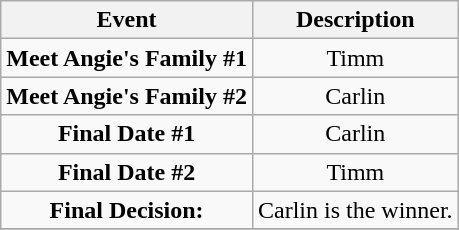<table class="wikitable sortable" style="text-align:center;">
<tr>
<th>Event</th>
<th>Description</th>
</tr>
<tr>
<td><strong>Meet Angie's Family #1</strong></td>
<td>Timm</td>
</tr>
<tr>
<td><strong>Meet Angie's Family #2</strong></td>
<td>Carlin</td>
</tr>
<tr>
<td><strong>Final Date #1</strong></td>
<td>Carlin</td>
</tr>
<tr>
<td><strong>Final Date #2</strong></td>
<td>Timm</td>
</tr>
<tr>
<td><strong>Final Decision:</strong></td>
<td>Carlin is the winner.</td>
</tr>
<tr>
</tr>
</table>
